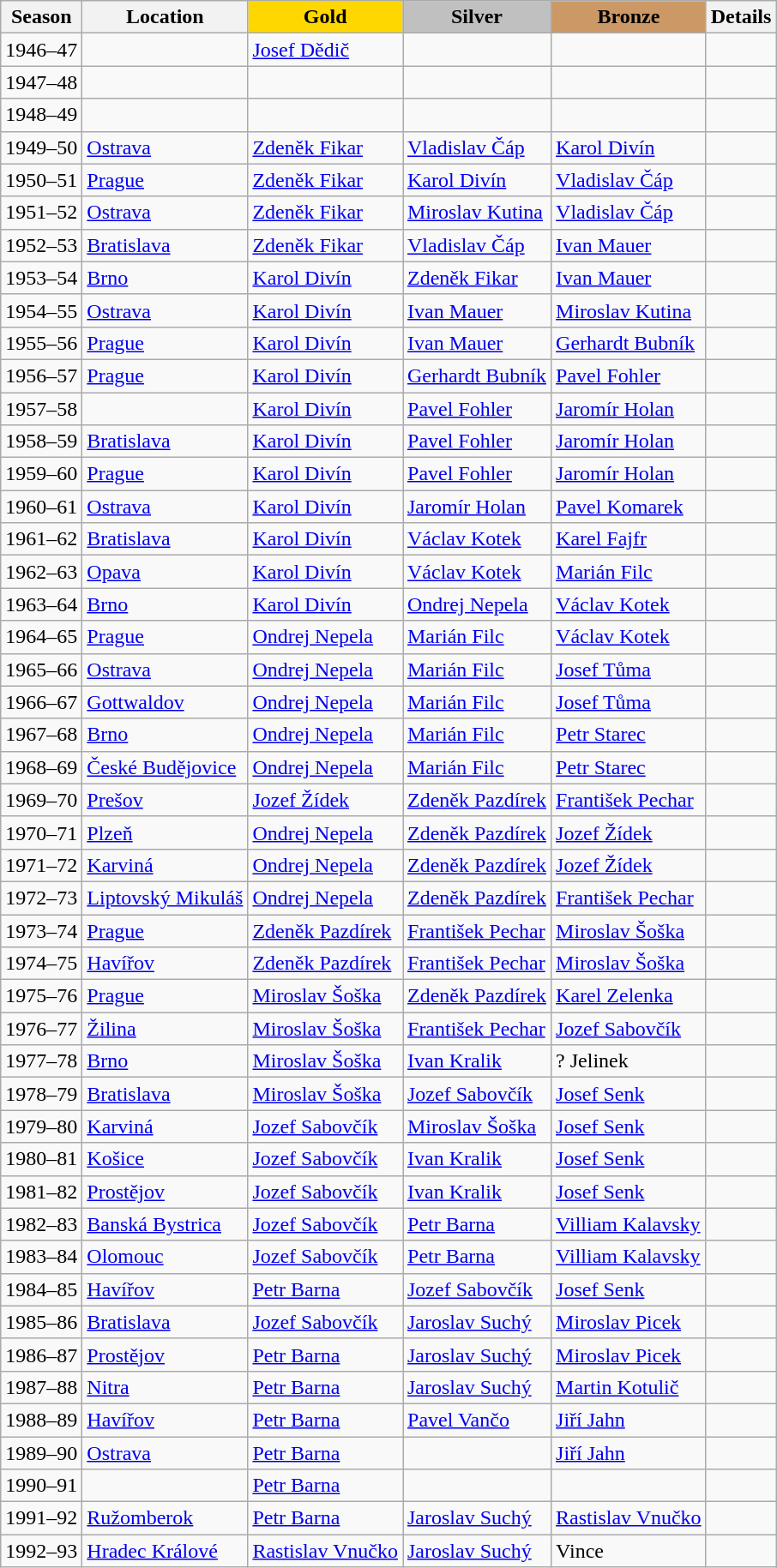<table class="wikitable">
<tr>
<th>Season</th>
<th>Location</th>
<td align=center bgcolor=gold><strong>Gold</strong></td>
<td align=center bgcolor=silver><strong>Silver</strong></td>
<td align=center bgcolor=cc9966><strong>Bronze</strong></td>
<th>Details</th>
</tr>
<tr>
<td>1946–47</td>
<td></td>
<td><a href='#'>Josef Dědič</a></td>
<td></td>
<td></td>
<td></td>
</tr>
<tr>
<td>1947–48</td>
<td></td>
<td></td>
<td></td>
<td></td>
<td></td>
</tr>
<tr>
<td>1948–49</td>
<td></td>
<td></td>
<td></td>
<td></td>
<td></td>
</tr>
<tr>
<td>1949–50</td>
<td><a href='#'>Ostrava</a></td>
<td><a href='#'>Zdeněk Fikar</a></td>
<td><a href='#'>Vladislav Čáp</a></td>
<td><a href='#'>Karol Divín</a></td>
<td></td>
</tr>
<tr>
<td>1950–51</td>
<td><a href='#'>Prague</a></td>
<td><a href='#'>Zdeněk Fikar</a></td>
<td><a href='#'>Karol Divín</a></td>
<td><a href='#'>Vladislav Čáp</a></td>
<td></td>
</tr>
<tr>
<td>1951–52</td>
<td><a href='#'>Ostrava</a></td>
<td><a href='#'>Zdeněk Fikar</a></td>
<td><a href='#'>Miroslav Kutina</a></td>
<td><a href='#'>Vladislav Čáp</a></td>
<td></td>
</tr>
<tr>
<td>1952–53</td>
<td><a href='#'>Bratislava</a></td>
<td><a href='#'>Zdeněk Fikar</a></td>
<td><a href='#'>Vladislav Čáp</a></td>
<td><a href='#'>Ivan Mauer</a></td>
<td></td>
</tr>
<tr>
<td>1953–54</td>
<td><a href='#'>Brno</a></td>
<td><a href='#'>Karol Divín</a></td>
<td><a href='#'>Zdeněk Fikar</a></td>
<td><a href='#'>Ivan Mauer</a></td>
<td></td>
</tr>
<tr>
<td>1954–55</td>
<td><a href='#'>Ostrava</a></td>
<td><a href='#'>Karol Divín</a></td>
<td><a href='#'>Ivan Mauer</a></td>
<td><a href='#'>Miroslav Kutina</a></td>
<td></td>
</tr>
<tr>
<td>1955–56</td>
<td><a href='#'>Prague</a></td>
<td><a href='#'>Karol Divín</a></td>
<td><a href='#'>Ivan Mauer</a></td>
<td><a href='#'>Gerhardt Bubník</a></td>
<td></td>
</tr>
<tr>
<td>1956–57</td>
<td><a href='#'>Prague</a></td>
<td><a href='#'>Karol Divín</a></td>
<td><a href='#'>Gerhardt Bubník</a></td>
<td><a href='#'>Pavel Fohler</a></td>
<td></td>
</tr>
<tr>
<td>1957–58</td>
<td></td>
<td><a href='#'>Karol Divín</a></td>
<td><a href='#'>Pavel Fohler</a></td>
<td><a href='#'>Jaromír Holan</a></td>
<td></td>
</tr>
<tr>
<td>1958–59</td>
<td><a href='#'>Bratislava</a></td>
<td><a href='#'>Karol Divín</a></td>
<td><a href='#'>Pavel Fohler</a></td>
<td><a href='#'>Jaromír Holan</a></td>
<td></td>
</tr>
<tr>
<td>1959–60</td>
<td><a href='#'>Prague</a></td>
<td><a href='#'>Karol Divín</a></td>
<td><a href='#'>Pavel Fohler</a></td>
<td><a href='#'>Jaromír Holan</a></td>
<td></td>
</tr>
<tr>
<td>1960–61</td>
<td><a href='#'>Ostrava</a></td>
<td><a href='#'>Karol Divín</a></td>
<td><a href='#'>Jaromír Holan</a></td>
<td><a href='#'>Pavel Komarek</a></td>
<td></td>
</tr>
<tr>
<td>1961–62</td>
<td><a href='#'>Bratislava</a></td>
<td><a href='#'>Karol Divín</a></td>
<td><a href='#'>Václav Kotek</a></td>
<td><a href='#'>Karel Fajfr</a></td>
<td></td>
</tr>
<tr>
<td>1962–63</td>
<td><a href='#'>Opava</a></td>
<td><a href='#'>Karol Divín</a></td>
<td><a href='#'>Václav Kotek</a></td>
<td><a href='#'>Marián Filc</a></td>
<td></td>
</tr>
<tr>
<td>1963–64</td>
<td><a href='#'>Brno</a></td>
<td><a href='#'>Karol Divín</a></td>
<td><a href='#'>Ondrej Nepela</a></td>
<td><a href='#'>Václav Kotek</a></td>
<td></td>
</tr>
<tr>
<td>1964–65</td>
<td><a href='#'>Prague</a></td>
<td><a href='#'>Ondrej Nepela</a></td>
<td><a href='#'>Marián Filc</a></td>
<td><a href='#'>Václav Kotek</a></td>
<td></td>
</tr>
<tr>
<td>1965–66</td>
<td><a href='#'>Ostrava</a></td>
<td><a href='#'>Ondrej Nepela</a> </td>
<td><a href='#'>Marián Filc</a></td>
<td><a href='#'>Josef Tůma</a></td>
<td></td>
</tr>
<tr>
<td>1966–67</td>
<td><a href='#'>Gottwaldov</a></td>
<td><a href='#'>Ondrej Nepela</a></td>
<td><a href='#'>Marián Filc</a></td>
<td><a href='#'>Josef Tůma</a></td>
<td></td>
</tr>
<tr>
<td>1967–68</td>
<td><a href='#'>Brno</a></td>
<td><a href='#'>Ondrej Nepela</a></td>
<td><a href='#'>Marián Filc</a></td>
<td><a href='#'>Petr Starec</a></td>
<td></td>
</tr>
<tr>
<td>1968–69</td>
<td><a href='#'>České Budějovice</a></td>
<td><a href='#'>Ondrej Nepela</a></td>
<td><a href='#'>Marián Filc</a></td>
<td><a href='#'>Petr Starec</a></td>
<td></td>
</tr>
<tr>
<td>1969–70</td>
<td><a href='#'>Prešov</a></td>
<td><a href='#'>Jozef Žídek</a></td>
<td><a href='#'>Zdeněk Pazdírek</a></td>
<td><a href='#'>František Pechar</a></td>
<td></td>
</tr>
<tr>
<td>1970–71</td>
<td><a href='#'>Plzeň</a></td>
<td><a href='#'>Ondrej Nepela</a></td>
<td><a href='#'>Zdeněk Pazdírek</a></td>
<td><a href='#'>Jozef Žídek</a></td>
<td></td>
</tr>
<tr>
<td>1971–72</td>
<td><a href='#'>Karviná</a></td>
<td><a href='#'>Ondrej Nepela</a></td>
<td><a href='#'>Zdeněk Pazdírek</a></td>
<td><a href='#'>Jozef Žídek</a></td>
<td></td>
</tr>
<tr>
<td>1972–73</td>
<td><a href='#'>Liptovský Mikuláš</a></td>
<td><a href='#'>Ondrej Nepela</a></td>
<td><a href='#'>Zdeněk Pazdírek</a></td>
<td><a href='#'>František Pechar</a></td>
<td></td>
</tr>
<tr>
<td>1973–74</td>
<td><a href='#'>Prague</a></td>
<td><a href='#'>Zdeněk Pazdírek</a></td>
<td><a href='#'>František Pechar</a></td>
<td><a href='#'>Miroslav Šoška</a></td>
<td></td>
</tr>
<tr>
<td>1974–75</td>
<td><a href='#'>Havířov</a></td>
<td><a href='#'>Zdeněk Pazdírek</a></td>
<td><a href='#'>František Pechar</a></td>
<td><a href='#'>Miroslav Šoška</a></td>
<td></td>
</tr>
<tr>
<td>1975–76</td>
<td><a href='#'>Prague</a></td>
<td><a href='#'>Miroslav Šoška</a></td>
<td><a href='#'>Zdeněk Pazdírek</a></td>
<td><a href='#'>Karel Zelenka</a></td>
<td></td>
</tr>
<tr>
<td>1976–77</td>
<td><a href='#'>Žilina</a></td>
<td><a href='#'>Miroslav Šoška</a></td>
<td><a href='#'>František Pechar</a></td>
<td><a href='#'>Jozef Sabovčík</a></td>
<td></td>
</tr>
<tr>
<td>1977–78</td>
<td><a href='#'>Brno</a></td>
<td><a href='#'>Miroslav Šoška</a></td>
<td><a href='#'>Ivan Kralik</a></td>
<td>? Jelinek</td>
<td></td>
</tr>
<tr>
<td>1978–79</td>
<td><a href='#'>Bratislava</a></td>
<td><a href='#'>Miroslav Šoška</a></td>
<td><a href='#'>Jozef Sabovčík</a></td>
<td><a href='#'>Josef Senk</a></td>
<td></td>
</tr>
<tr>
<td>1979–80</td>
<td><a href='#'>Karviná</a></td>
<td><a href='#'>Jozef Sabovčík</a></td>
<td><a href='#'>Miroslav Šoška</a></td>
<td><a href='#'>Josef Senk</a></td>
<td></td>
</tr>
<tr>
<td>1980–81</td>
<td><a href='#'>Košice</a></td>
<td><a href='#'>Jozef Sabovčík</a></td>
<td><a href='#'>Ivan Kralik</a></td>
<td><a href='#'>Josef Senk</a></td>
<td></td>
</tr>
<tr>
<td>1981–82</td>
<td><a href='#'>Prostějov</a></td>
<td><a href='#'>Jozef Sabovčík</a></td>
<td><a href='#'>Ivan Kralik</a></td>
<td><a href='#'>Josef Senk</a></td>
<td></td>
</tr>
<tr>
<td>1982–83</td>
<td><a href='#'>Banská Bystrica</a></td>
<td><a href='#'>Jozef Sabovčík</a></td>
<td><a href='#'>Petr Barna</a></td>
<td><a href='#'>Villiam Kalavsky</a></td>
<td></td>
</tr>
<tr>
<td>1983–84</td>
<td><a href='#'>Olomouc</a></td>
<td><a href='#'>Jozef Sabovčík</a></td>
<td><a href='#'>Petr Barna</a></td>
<td><a href='#'>Villiam Kalavsky</a></td>
<td></td>
</tr>
<tr>
<td>1984–85</td>
<td><a href='#'>Havířov</a></td>
<td><a href='#'>Petr Barna</a></td>
<td><a href='#'>Jozef Sabovčík</a></td>
<td><a href='#'>Josef Senk</a></td>
<td></td>
</tr>
<tr>
<td>1985–86</td>
<td><a href='#'>Bratislava</a></td>
<td><a href='#'>Jozef Sabovčík</a></td>
<td><a href='#'>Jaroslav Suchý</a></td>
<td><a href='#'>Miroslav Picek</a></td>
<td></td>
</tr>
<tr>
<td>1986–87</td>
<td><a href='#'>Prostějov</a></td>
<td><a href='#'>Petr Barna</a></td>
<td><a href='#'>Jaroslav Suchý</a></td>
<td><a href='#'>Miroslav Picek</a></td>
<td></td>
</tr>
<tr>
<td>1987–88</td>
<td><a href='#'>Nitra</a></td>
<td><a href='#'>Petr Barna</a></td>
<td><a href='#'>Jaroslav Suchý</a></td>
<td><a href='#'>Martin Kotulič</a></td>
<td></td>
</tr>
<tr>
<td>1988–89</td>
<td><a href='#'>Havířov</a></td>
<td><a href='#'>Petr Barna</a></td>
<td><a href='#'>Pavel Vančo</a></td>
<td><a href='#'>Jiří Jahn</a></td>
<td></td>
</tr>
<tr>
<td>1989–90</td>
<td><a href='#'>Ostrava</a></td>
<td><a href='#'>Petr Barna</a></td>
<td></td>
<td><a href='#'>Jiří Jahn</a></td>
<td></td>
</tr>
<tr>
<td>1990–91</td>
<td></td>
<td><a href='#'>Petr Barna</a></td>
<td></td>
<td></td>
<td></td>
</tr>
<tr>
<td>1991–92</td>
<td><a href='#'>Ružomberok</a></td>
<td><a href='#'>Petr Barna</a></td>
<td><a href='#'>Jaroslav Suchý</a></td>
<td><a href='#'>Rastislav Vnučko</a></td>
<td></td>
</tr>
<tr>
<td>1992–93</td>
<td><a href='#'>Hradec Králové</a></td>
<td><a href='#'>Rastislav Vnučko</a></td>
<td><a href='#'>Jaroslav Suchý</a></td>
<td>Vince</td>
<td></td>
</tr>
</table>
